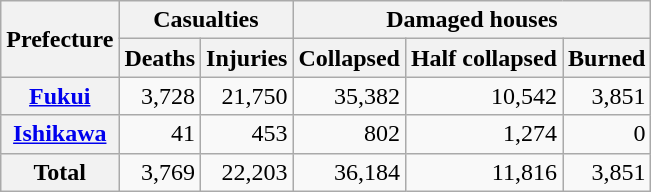<table class="wikitable" style="text-align:right">
<tr>
<th rowspan="2">Prefecture</th>
<th colspan="2">Casualties</th>
<th colspan="3">Damaged houses</th>
</tr>
<tr>
<th>Deaths</th>
<th>Injuries</th>
<th>Collapsed</th>
<th>Half collapsed</th>
<th>Burned</th>
</tr>
<tr>
<th><a href='#'>Fukui</a></th>
<td>3,728</td>
<td>21,750</td>
<td>35,382</td>
<td>10,542</td>
<td>3,851</td>
</tr>
<tr>
<th><a href='#'>Ishikawa</a></th>
<td>41</td>
<td>453</td>
<td>802</td>
<td>1,274</td>
<td>0</td>
</tr>
<tr>
<th>Total</th>
<td>3,769</td>
<td>22,203</td>
<td>36,184</td>
<td>11,816</td>
<td>3,851</td>
</tr>
</table>
